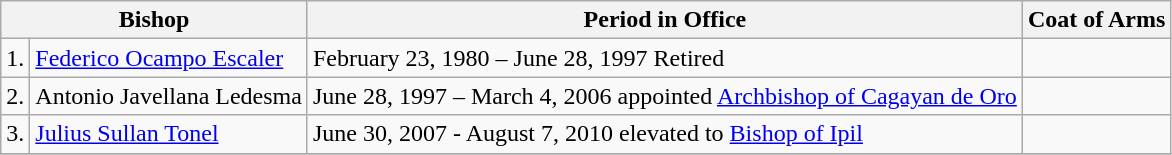<table class="wikitable">
<tr>
<th colspan=2>Bishop</th>
<th>Period in Office</th>
<th>Coat of Arms</th>
</tr>
<tr>
<td>1.</td>
<td><a href='#'>Federico Ocampo Escaler</a></td>
<td>February 23, 1980 – June 28, 1997 Retired</td>
<td></td>
</tr>
<tr>
<td>2.</td>
<td>Antonio Javellana Ledesma</td>
<td>June 28, 1997 – March 4, 2006 appointed <a href='#'>Archbishop of Cagayan de Oro</a></td>
<td></td>
</tr>
<tr>
<td>3.</td>
<td><a href='#'>Julius Sullan Tonel</a></td>
<td>June 30, 2007 - August 7, 2010 elevated to <a href='#'>Bishop of Ipil</a></td>
<td></td>
</tr>
<tr>
</tr>
</table>
